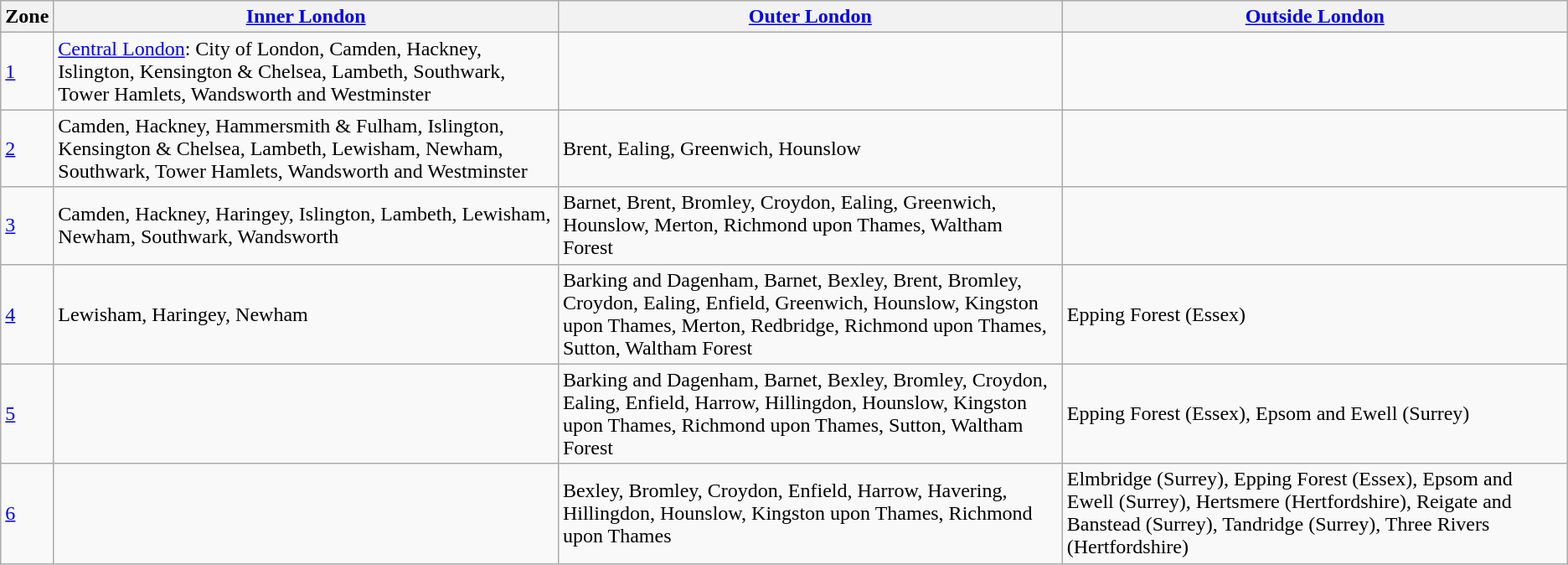<table class="wikitable">
<tr>
<th>Zone</th>
<th width="33%"><a href='#'>Inner London</a></th>
<th width="33%"><a href='#'>Outer London</a></th>
<th width="33%"><a href='#'>Outside London</a></th>
</tr>
<tr>
<td><a href='#'>1</a></td>
<td><a href='#'>Central London</a>: City of London, Camden, Hackney, Islington, Kensington & Chelsea, Lambeth, Southwark, Tower Hamlets, Wandsworth and Westminster</td>
<td></td>
<td></td>
</tr>
<tr>
<td><a href='#'>2</a></td>
<td>Camden, Hackney, Hammersmith & Fulham, Islington, Kensington & Chelsea, Lambeth, Lewisham, Newham, Southwark, Tower Hamlets, Wandsworth and Westminster</td>
<td>Brent, Ealing, Greenwich, Hounslow</td>
<td></td>
</tr>
<tr>
<td><a href='#'>3</a></td>
<td>Camden, Hackney, Haringey, Islington, Lambeth, Lewisham, Newham, Southwark, Wandsworth</td>
<td>Barnet, Brent, Bromley, Croydon, Ealing, Greenwich, Hounslow, Merton, Richmond upon Thames, Waltham Forest</td>
<td></td>
</tr>
<tr>
<td><a href='#'>4</a></td>
<td>Lewisham, Haringey, Newham</td>
<td>Barking and Dagenham, Barnet, Bexley, Brent, Bromley, Croydon, Ealing, Enfield, Greenwich, Hounslow, Kingston upon Thames, Merton, Redbridge, Richmond upon Thames, Sutton, Waltham Forest</td>
<td>Epping Forest (Essex)</td>
</tr>
<tr>
<td><a href='#'>5</a></td>
<td></td>
<td>Barking and Dagenham, Barnet, Bexley, Bromley, Croydon, Ealing, Enfield, Harrow, Hillingdon, Hounslow, Kingston upon Thames, Richmond upon Thames, Sutton, Waltham Forest</td>
<td>Epping Forest (Essex), Epsom and Ewell (Surrey)</td>
</tr>
<tr>
<td><a href='#'>6</a></td>
<td></td>
<td>Bexley, Bromley, Croydon, Enfield, Harrow, Havering, Hillingdon, Hounslow, Kingston upon Thames, Richmond upon Thames</td>
<td>Elmbridge (Surrey), Epping Forest (Essex), Epsom and Ewell (Surrey), Hertsmere (Hertfordshire), Reigate and Banstead (Surrey), Tandridge (Surrey), Three Rivers (Hertfordshire)</td>
</tr>
</table>
